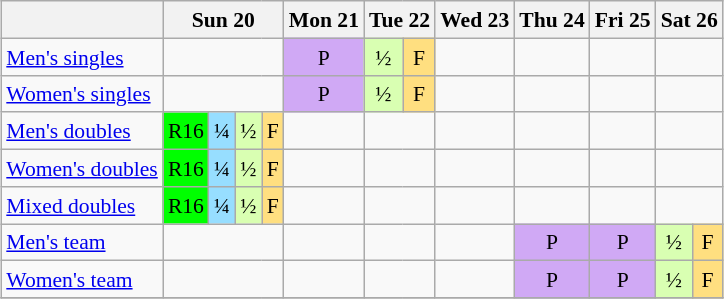<table class="wikitable" style="margin:0.5em auto; font-size:90%; line-height:1.25em;">
<tr style="text-align:center;">
<th></th>
<th colspan="4">Sun 20</th>
<th>Mon 21</th>
<th colspan="2">Tue 22</th>
<th>Wed 23</th>
<th>Thu 24</th>
<th>Fri 25</th>
<th colspan="2">Sat 26</th>
</tr>
<tr style="text-align:center;">
<td style="text-align:left;"><a href='#'>Men's singles</a></td>
<td colspan="4"></td>
<td style="background-color:#D0A9F5;">P</td>
<td style="background-color:#D9FFB2;">½</td>
<td style="background-color:#FFDF80;">F</td>
<td></td>
<td></td>
<td></td>
<td colspan="2"></td>
</tr>
<tr style="text-align:center;">
<td style="text-align:left;"><a href='#'>Women's singles</a></td>
<td colspan="4"></td>
<td style="background-color:#D0A9F5;">P</td>
<td style="background-color:#D9FFB2;">½</td>
<td style="background-color:#FFDF80;">F</td>
<td></td>
<td></td>
<td></td>
<td colspan="2"></td>
</tr>
<tr style="text-align:center;">
<td style="text-align:left;"><a href='#'>Men's doubles</a></td>
<td style="background-color:#00FF00;text-align:center;">R16</td>
<td style="background-color:#97DEFF;text-align:center;">¼</td>
<td style="background-color:#D9FFB2;">½</td>
<td style="background-color:#FFDF80;">F</td>
<td></td>
<td colspan="2"></td>
<td></td>
<td></td>
<td></td>
<td colspan="2"></td>
</tr>
<tr style="text-align:center;">
<td style="text-align:left;"><a href='#'>Women's doubles</a></td>
<td style="background-color:#00FF00;text-align:center;">R16</td>
<td style="background-color:#97DEFF;text-align:center;">¼</td>
<td style="background-color:#D9FFB2;">½</td>
<td style="background-color:#FFDF80;">F</td>
<td></td>
<td colspan="2"></td>
<td></td>
<td></td>
<td></td>
<td colspan="2"></td>
</tr>
<tr style="text-align:center;">
<td style="text-align:left;"><a href='#'>Mixed doubles</a></td>
<td style="background-color:#00FF00;text-align:center;">R16</td>
<td style="background-color:#97DEFF;text-align:center;">¼</td>
<td style="background-color:#D9FFB2;">½</td>
<td style="background-color:#FFDF80;">F</td>
<td></td>
<td colspan="2"></td>
<td></td>
<td></td>
<td></td>
<td colspan="2"></td>
</tr>
<tr style="text-align:center;">
<td style="text-align:left;"><a href='#'>Men's team</a></td>
<td colspan="4"></td>
<td></td>
<td colspan="2"></td>
<td></td>
<td style="background-color:#D0A9F5;">P</td>
<td style="background-color:#D0A9F5;">P</td>
<td style="background-color:#D9FFB2;">½</td>
<td style="background-color:#FFDF80;">F</td>
</tr>
<tr style="text-align:center;">
<td style="text-align:left;"><a href='#'>Women's team</a></td>
<td colspan="4"></td>
<td></td>
<td colspan="2"></td>
<td></td>
<td style="background-color:#D0A9F5;">P</td>
<td style="background-color:#D0A9F5;">P</td>
<td style="background-color:#D9FFB2;">½</td>
<td style="background-color:#FFDF80;">F</td>
</tr>
<tr style="text-align:center;">
</tr>
</table>
